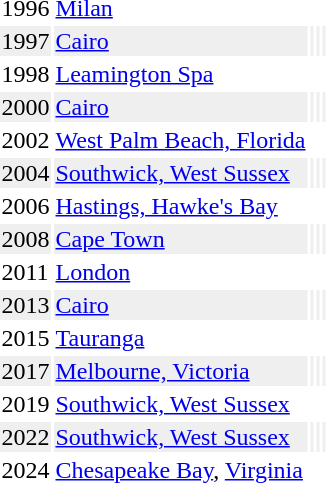<table>
<tr>
<td>1996</td>
<td> <a href='#'>Milan</a></td>
<td></td>
<td></td>
<td><br></td>
</tr>
<tr bgcolor="#EFEFEF">
<td>1997</td>
<td> <a href='#'>Cairo</a></td>
<td></td>
<td></td>
<td><br></td>
</tr>
<tr>
<td>1998</td>
<td> <a href='#'>Leamington Spa</a></td>
<td></td>
<td></td>
<td><br></td>
</tr>
<tr bgcolor="#EFEFEF">
<td>2000</td>
<td> <a href='#'>Cairo</a></td>
<td></td>
<td></td>
<td><br></td>
</tr>
<tr>
<td>2002</td>
<td> <a href='#'>West Palm Beach, Florida</a></td>
<td></td>
<td></td>
<td><br></td>
</tr>
<tr bgcolor="#EFEFEF">
<td>2004</td>
<td> <a href='#'>Southwick, West Sussex</a></td>
<td></td>
<td></td>
<td><br></td>
</tr>
<tr>
<td>2006</td>
<td> <a href='#'>Hastings, Hawke's Bay</a></td>
<td></td>
<td></td>
<td><br></td>
</tr>
<tr bgcolor="#EFEFEF">
<td>2008</td>
<td> <a href='#'>Cape Town</a></td>
<td></td>
<td></td>
<td><br></td>
</tr>
<tr>
<td>2011</td>
<td> <a href='#'>London</a></td>
<td></td>
<td></td>
<td><br></td>
</tr>
<tr bgcolor="#EFEFEF">
<td>2013</td>
<td> <a href='#'>Cairo</a></td>
<td></td>
<td></td>
<td><br></td>
</tr>
<tr>
<td>2015</td>
<td> <a href='#'>Tauranga</a></td>
<td></td>
<td></td>
<td><br></td>
</tr>
<tr bgcolor="#EFEFEF">
<td>2017</td>
<td> <a href='#'>Melbourne, Victoria</a></td>
<td></td>
<td></td>
<td><br></td>
</tr>
<tr>
<td>2019</td>
<td> <a href='#'>Southwick, West Sussex</a></td>
<td></td>
<td></td>
<td><br></td>
</tr>
<tr bgcolor="#EFEFEF">
<td>2022</td>
<td> <a href='#'>Southwick, West Sussex</a></td>
<td></td>
<td></td>
<td><br></td>
</tr>
<tr>
<td>2024</td>
<td> <a href='#'>Chesapeake Bay</a>, <a href='#'>Virginia</a></td>
<td></td>
<td></td>
<td><br></td>
</tr>
</table>
